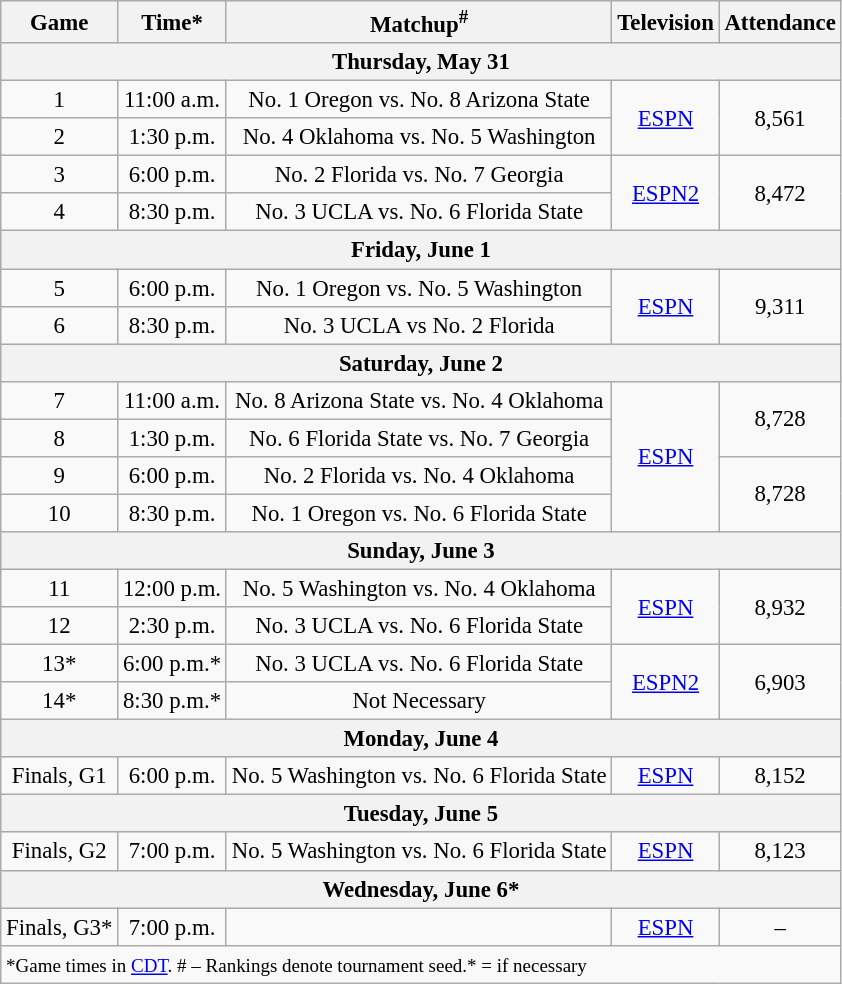<table class="wikitable" style="font-size: 95%">
<tr align="center">
<th>Game</th>
<th>Time*</th>
<th>Matchup<sup>#</sup></th>
<th>Television</th>
<th>Attendance</th>
</tr>
<tr>
<th colspan=7>Thursday, May 31</th>
</tr>
<tr>
<td style="text-align:center;">1</td>
<td style="text-align:center;">11:00 a.m.</td>
<td style="text-align:center;">No. 1 Oregon vs. No. 8 Arizona State</td>
<td rowspan=2 style="text-align:center;"><a href='#'>ESPN</a></td>
<td rowspan=2 style="text-align:center;">8,561</td>
</tr>
<tr>
<td style="text-align:center;">2</td>
<td style="text-align:center;">1:30 p.m.</td>
<td style="text-align:center;">No. 4 Oklahoma vs. No. 5 Washington</td>
</tr>
<tr>
<td style="text-align:center;">3</td>
<td style="text-align:center;">6:00 p.m.</td>
<td style="text-align:center;">No. 2 Florida vs. No. 7 Georgia</td>
<td rowspan=2 style="text-align:center;"><a href='#'>ESPN2</a></td>
<td rowspan=2 style="text-align:center;">8,472</td>
</tr>
<tr>
<td style="text-align:center;">4</td>
<td style="text-align:center;">8:30 p.m.</td>
<td style="text-align:center;">No. 3 UCLA vs. No. 6 Florida State</td>
</tr>
<tr>
<th colspan=7>Friday, June 1</th>
</tr>
<tr>
<td style="text-align:center;">5</td>
<td style="text-align:center;">6:00 p.m.</td>
<td style="text-align:center;">No. 1 Oregon vs. No. 5 Washington</td>
<td rowspan=2 style="text-align:center;"><a href='#'>ESPN</a></td>
<td rowspan=2 style="text-align:center;">9,311</td>
</tr>
<tr>
<td style="text-align:center;">6</td>
<td style="text-align:center;">8:30 p.m.</td>
<td style="text-align:center;">No. 3 UCLA vs No. 2 Florida</td>
</tr>
<tr>
<th colspan=7>Saturday, June 2</th>
</tr>
<tr>
<td style="text-align:center;">7</td>
<td style="text-align:center;">11:00 a.m.</td>
<td style="text-align:center;">No. 8 Arizona State vs. No. 4 Oklahoma</td>
<td rowspan=4 style="text-align:center;"><a href='#'>ESPN</a></td>
<td rowspan=2 style="text-align:center;">8,728</td>
</tr>
<tr>
<td style="text-align:center;">8</td>
<td style="text-align:center;">1:30 p.m.</td>
<td style="text-align:center;">No. 6 Florida State vs. No. 7 Georgia</td>
</tr>
<tr>
<td style="text-align:center;">9</td>
<td style="text-align:center;">6:00 p.m.</td>
<td style="text-align:center;">No. 2 Florida vs. No. 4 Oklahoma</td>
<td rowspan=2 style="text-align:center;">8,728</td>
</tr>
<tr>
<td style="text-align:center;">10</td>
<td style="text-align:center;">8:30 p.m.</td>
<td style="text-align:center;">No. 1 Oregon vs. No. 6 Florida State</td>
</tr>
<tr>
<th colspan=7>Sunday, June 3</th>
</tr>
<tr>
<td style="text-align:center;">11</td>
<td style="text-align:center;">12:00 p.m.</td>
<td style="text-align:center;">No. 5 Washington vs. No. 4 Oklahoma</td>
<td rowspan=2 style="text-align:center;"><a href='#'>ESPN</a></td>
<td rowspan=2 style="text-align:center;">8,932</td>
</tr>
<tr>
<td style="text-align:center;">12</td>
<td style="text-align:center;">2:30 p.m.</td>
<td style="text-align:center;">No. 3 UCLA vs. No. 6 Florida State</td>
</tr>
<tr>
<td style="text-align:center;">13*</td>
<td style="text-align:center;">6:00 p.m.*</td>
<td style="text-align:center;">No. 3 UCLA vs. No. 6 Florida State</td>
<td rowspan=2 style="text-align:center;"><a href='#'>ESPN2</a></td>
<td rowspan=2 style="text-align:center;">6,903</td>
</tr>
<tr>
<td style="text-align:center;">14*</td>
<td style="text-align:center;">8:30 p.m.*</td>
<td style="text-align:center;">Not Necessary</td>
</tr>
<tr>
<th colspan=7>Monday, June 4</th>
</tr>
<tr>
<td style="text-align:center;">Finals, G1</td>
<td style="text-align:center;">6:00 p.m.</td>
<td style="text-align:center;">No. 5 Washington vs. No. 6 Florida State</td>
<td style="text-align:center;"><a href='#'>ESPN</a></td>
<td style="text-align:center;">8,152</td>
</tr>
<tr>
<th colspan=7>Tuesday, June 5</th>
</tr>
<tr>
<td style="text-align:center;">Finals, G2</td>
<td style="text-align:center;">7:00 p.m.</td>
<td style="text-align:center;">No. 5 Washington vs. No. 6 Florida State</td>
<td style="text-align:center;"><a href='#'>ESPN</a></td>
<td style="text-align:center;">8,123</td>
</tr>
<tr>
<th colspan=7>Wednesday, June 6*</th>
</tr>
<tr>
<td style="text-align:center;">Finals, G3*</td>
<td style="text-align:center;">7:00 p.m.</td>
<td style="text-align:center;"></td>
<td style="text-align:center;"><a href='#'>ESPN</a></td>
<td style="text-align:center;">–</td>
</tr>
<tr>
<td colspan=7><small>*Game times in <a href='#'>CDT</a>. # – Rankings denote tournament seed.* = if necessary</small></td>
</tr>
</table>
